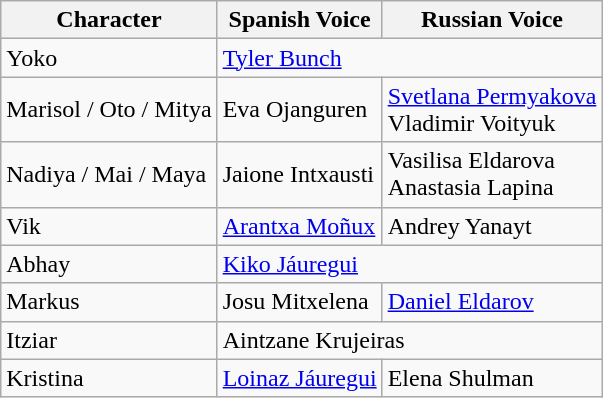<table class="wikitable">
<tr>
<th>Character</th>
<th>Spanish Voice</th>
<th>Russian Voice</th>
</tr>
<tr>
<td>Yoko</td>
<td colspan="2"><a href='#'>Tyler Bunch</a></td>
</tr>
<tr>
<td>Marisol / Oto / Mitya</td>
<td>Eva Ojanguren</td>
<td><a href='#'>Svetlana Permyakova</a><br>Vladimir Voityuk</td>
</tr>
<tr>
<td>Nadiya / Mai / Maya</td>
<td>Jaione Intxausti</td>
<td>Vasilisa Eldarova<br>Anastasia Lapina</td>
</tr>
<tr>
<td>Vik</td>
<td><a href='#'>Arantxa Moñux</a></td>
<td>Andrey Yanayt</td>
</tr>
<tr>
<td>Abhay</td>
<td colspan="2"><a href='#'>Kiko Jáuregui</a></td>
</tr>
<tr>
<td>Markus</td>
<td>Josu Mitxelena</td>
<td><a href='#'>Daniel Eldarov</a></td>
</tr>
<tr>
<td>Itziar</td>
<td colspan="2">Aintzane Krujeiras</td>
</tr>
<tr>
<td>Kristina</td>
<td><a href='#'>Loinaz Jáuregui</a></td>
<td>Elena Shulman</td>
</tr>
</table>
